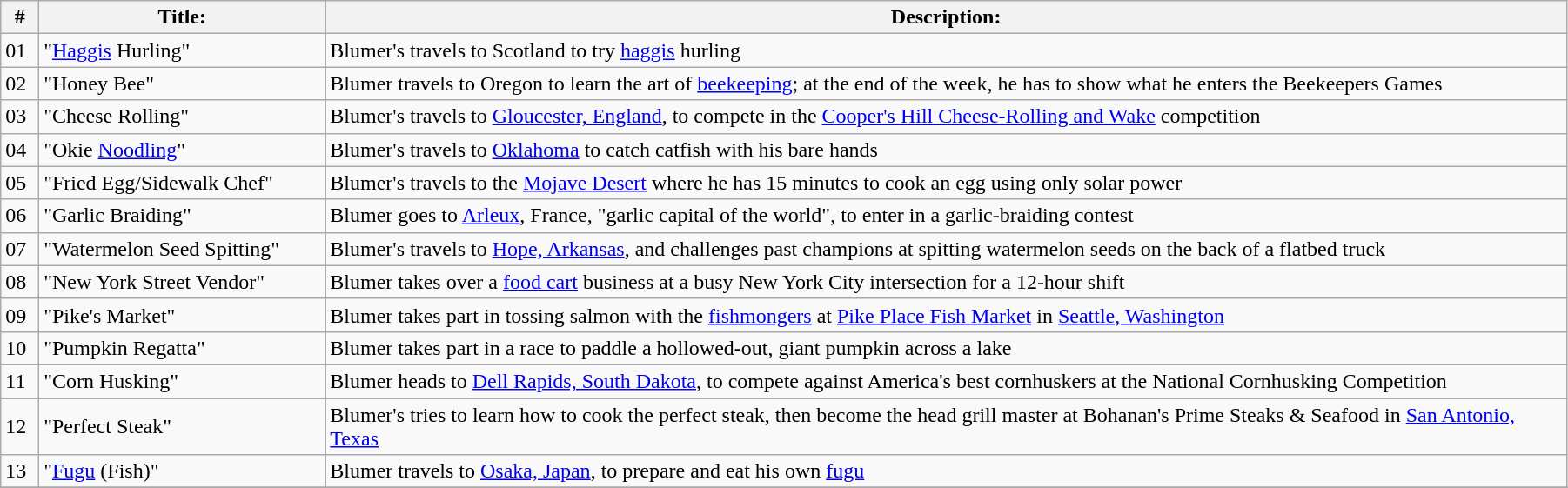<table class="wikitable" style="width:95%;">
<tr>
<th width="2%"><strong>#</strong></th>
<th width="15%"><strong>Title:</strong></th>
<th width="65%"><strong>Description:</strong></th>
</tr>
<tr>
<td nowrap="nowrap">01</td>
<td>"<a href='#'>Haggis</a> Hurling"</td>
<td>Blumer's travels to Scotland to try <a href='#'>haggis</a> hurling</td>
</tr>
<tr>
<td nowrap="nowrap">02</td>
<td>"Honey Bee"</td>
<td>Blumer travels to Oregon to learn the art of <a href='#'>beekeeping</a>; at the end of the week, he has to show what he enters the Beekeepers Games</td>
</tr>
<tr>
<td nowrap="nowrap">03</td>
<td>"Cheese Rolling"</td>
<td>Blumer's travels to <a href='#'>Gloucester, England</a>, to compete in the <a href='#'>Cooper's Hill Cheese-Rolling and Wake</a> competition</td>
</tr>
<tr>
<td nowrap="nowrap">04</td>
<td>"Okie <a href='#'>Noodling</a>"</td>
<td>Blumer's travels to <a href='#'>Oklahoma</a> to catch catfish with his bare hands</td>
</tr>
<tr>
<td nowrap="nowrap">05</td>
<td>"Fried Egg/Sidewalk Chef"</td>
<td>Blumer's travels to the <a href='#'>Mojave Desert</a> where he has 15 minutes to cook an egg using only solar power</td>
</tr>
<tr>
<td nowrap="nowrap">06</td>
<td>"Garlic Braiding"</td>
<td>Blumer goes to <a href='#'>Arleux</a>, France, "garlic capital of the world", to enter in a garlic-braiding contest</td>
</tr>
<tr>
<td nowrap="nowrap">07</td>
<td>"Watermelon Seed Spitting"</td>
<td>Blumer's travels to <a href='#'>Hope, Arkansas</a>, and challenges past champions at spitting watermelon seeds on the back of a flatbed truck</td>
</tr>
<tr>
<td nowrap="nowrap">08</td>
<td>"New York Street Vendor"</td>
<td>Blumer takes over a <a href='#'>food cart</a> business at a busy New York City intersection for a 12-hour shift</td>
</tr>
<tr>
<td nowrap="nowrap">09</td>
<td>"Pike's Market"</td>
<td>Blumer takes part in tossing salmon with the <a href='#'>fishmongers</a> at <a href='#'>Pike Place Fish Market</a> in <a href='#'>Seattle, Washington</a></td>
</tr>
<tr>
<td nowrap="nowrap">10</td>
<td>"Pumpkin Regatta"</td>
<td>Blumer takes part in a race to paddle a hollowed-out, giant pumpkin across a lake</td>
</tr>
<tr>
<td nowrap="nowrap">11</td>
<td>"Corn Husking"</td>
<td>Blumer heads to <a href='#'>Dell Rapids, South Dakota</a>, to compete against America's best cornhuskers at the National Cornhusking Competition</td>
</tr>
<tr>
<td nowrap="nowrap">12</td>
<td>"Perfect Steak"</td>
<td>Blumer's tries to learn how to cook the perfect steak, then become the head grill master at Bohanan's Prime Steaks & Seafood in <a href='#'>San Antonio, Texas</a></td>
</tr>
<tr>
<td nowrap="nowrap">13</td>
<td>"<a href='#'>Fugu</a> (Fish)"</td>
<td>Blumer travels to <a href='#'>Osaka, Japan</a>, to prepare and eat his own <a href='#'>fugu</a></td>
</tr>
<tr>
</tr>
</table>
